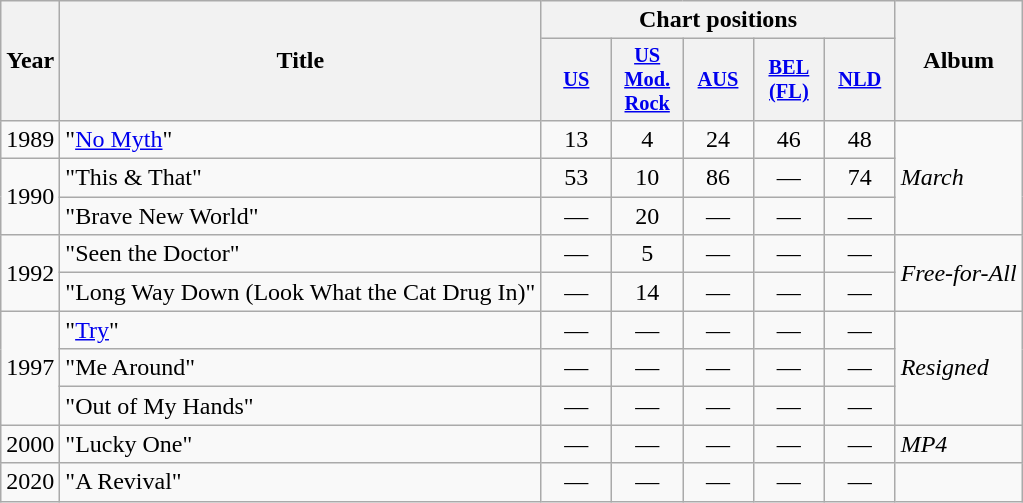<table class="wikitable">
<tr>
<th rowspan="2">Year</th>
<th rowspan="2">Title</th>
<th colspan="5">Chart positions</th>
<th rowspan="2">Album</th>
</tr>
<tr>
<th scope="col" style="width:3em; font-size:85%"><a href='#'>US</a><br></th>
<th scope="col" style="width:3em; font-size:85%"><a href='#'>US<br>Mod.<br>Rock</a><br></th>
<th scope="col" style="width:3em; font-size:85%"><a href='#'>AUS</a><br></th>
<th scope="col" style="width:3em; font-size:85%"><a href='#'>BEL<br>(FL)</a><br></th>
<th scope="col" style="width:3em; font-size:85%"><a href='#'>NLD</a><br></th>
</tr>
<tr>
<td>1989</td>
<td>"<a href='#'>No Myth</a>"</td>
<td style="text-align:center;">13</td>
<td style="text-align:center;">4</td>
<td style="text-align:center;">24</td>
<td style="text-align:center;">46</td>
<td style="text-align:center;">48</td>
<td rowspan="3"><em>March</em></td>
</tr>
<tr>
<td rowspan="2">1990</td>
<td>"This & That"</td>
<td style="text-align:center;">53</td>
<td style="text-align:center;">10</td>
<td style="text-align:center;">86</td>
<td style="text-align:center;">—</td>
<td style="text-align:center;">74</td>
</tr>
<tr>
<td>"Brave New World"</td>
<td style="text-align:center;">—</td>
<td style="text-align:center;">20</td>
<td style="text-align:center;">—</td>
<td style="text-align:center;">—</td>
<td style="text-align:center;">—</td>
</tr>
<tr>
<td rowspan="2">1992</td>
<td>"Seen the Doctor"</td>
<td style="text-align:center;">—</td>
<td style="text-align:center;">5</td>
<td style="text-align:center;">—</td>
<td style="text-align:center;">—</td>
<td style="text-align:center;">—</td>
<td rowspan="2"><em>Free-for-All</em></td>
</tr>
<tr>
<td>"Long Way Down (Look What the Cat Drug In)"</td>
<td style="text-align:center;">—</td>
<td style="text-align:center;">14</td>
<td style="text-align:center;">—</td>
<td style="text-align:center;">—</td>
<td style="text-align:center;">—</td>
</tr>
<tr>
<td rowspan="3">1997</td>
<td>"<a href='#'>Try</a>"</td>
<td style="text-align:center;">—</td>
<td style="text-align:center;">—</td>
<td style="text-align:center;">—</td>
<td style="text-align:center;">—</td>
<td style="text-align:center;">—</td>
<td rowspan="3"><em>Resigned</em></td>
</tr>
<tr>
<td>"Me Around"</td>
<td style="text-align:center;">—</td>
<td style="text-align:center;">—</td>
<td style="text-align:center;">—</td>
<td style="text-align:center;">—</td>
<td style="text-align:center;">—</td>
</tr>
<tr>
<td>"Out of My Hands"</td>
<td style="text-align:center;">—</td>
<td style="text-align:center;">—</td>
<td style="text-align:center;">—</td>
<td style="text-align:center;">—</td>
<td style="text-align:center;">—</td>
</tr>
<tr>
<td>2000</td>
<td>"Lucky One"</td>
<td style="text-align:center;">—</td>
<td style="text-align:center;">—</td>
<td style="text-align:center;">—</td>
<td style="text-align:center;">—</td>
<td style="text-align:center;">—</td>
<td><em>MP4</em></td>
</tr>
<tr>
<td>2020</td>
<td>"A Revival"</td>
<td style="text-align:center;">—</td>
<td style="text-align:center;">—</td>
<td style="text-align:center;">—</td>
<td style="text-align:center;">—</td>
<td style="text-align:center;">—</td>
</tr>
</table>
